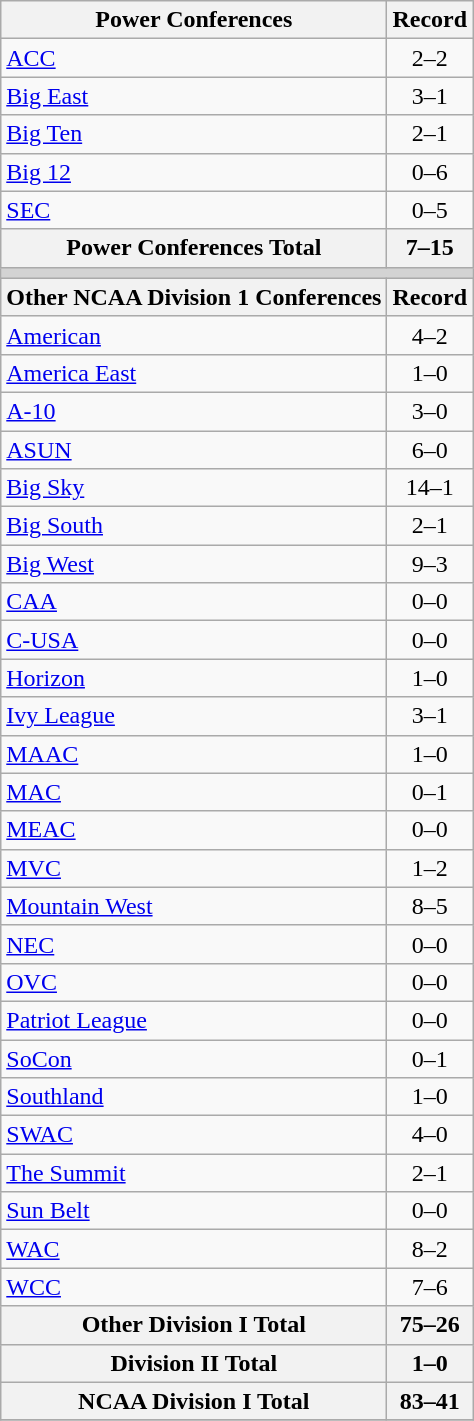<table class="wikitable">
<tr>
<th>Power Conferences</th>
<th>Record</th>
</tr>
<tr>
<td><a href='#'>ACC</a></td>
<td align=center>2–2</td>
</tr>
<tr>
<td><a href='#'>Big East</a></td>
<td align=center>3–1</td>
</tr>
<tr>
<td><a href='#'>Big Ten</a></td>
<td align=center>2–1</td>
</tr>
<tr>
<td><a href='#'>Big 12</a></td>
<td align=center>0–6</td>
</tr>
<tr>
<td><a href='#'>SEC</a></td>
<td align=center>0–5</td>
</tr>
<tr>
<th>Power Conferences Total</th>
<th>7–15</th>
</tr>
<tr>
<th colspan="2" style="background:lightgrey;"></th>
</tr>
<tr>
<th>Other NCAA Division 1 Conferences</th>
<th>Record</th>
</tr>
<tr>
<td><a href='#'>American</a></td>
<td align=center>4–2</td>
</tr>
<tr>
<td><a href='#'>America East</a></td>
<td align=center>1–0</td>
</tr>
<tr>
<td><a href='#'>A-10</a></td>
<td align=center>3–0</td>
</tr>
<tr>
<td><a href='#'>ASUN</a></td>
<td align=center>6–0</td>
</tr>
<tr>
<td><a href='#'>Big Sky</a></td>
<td align=center>14–1</td>
</tr>
<tr>
<td><a href='#'>Big South</a></td>
<td align=center>2–1</td>
</tr>
<tr>
<td><a href='#'>Big West</a></td>
<td align=center>9–3</td>
</tr>
<tr>
<td><a href='#'>CAA</a></td>
<td align=center>0–0</td>
</tr>
<tr>
<td><a href='#'>C-USA</a></td>
<td align=center>0–0</td>
</tr>
<tr>
<td><a href='#'>Horizon</a></td>
<td align=center>1–0</td>
</tr>
<tr>
<td><a href='#'>Ivy League</a></td>
<td align=center>3–1</td>
</tr>
<tr>
<td><a href='#'>MAAC</a></td>
<td align=center>1–0</td>
</tr>
<tr>
<td><a href='#'>MAC</a></td>
<td align=center>0–1</td>
</tr>
<tr>
<td><a href='#'>MEAC</a></td>
<td align=center>0–0</td>
</tr>
<tr>
<td><a href='#'>MVC</a></td>
<td align=center>1–2</td>
</tr>
<tr>
<td><a href='#'>Mountain West</a></td>
<td align=center>8–5</td>
</tr>
<tr>
<td><a href='#'>NEC</a></td>
<td align=center>0–0</td>
</tr>
<tr>
<td><a href='#'>OVC</a></td>
<td align=center>0–0</td>
</tr>
<tr>
<td><a href='#'>Patriot League</a></td>
<td align=center>0–0</td>
</tr>
<tr>
<td><a href='#'>SoCon</a></td>
<td align=center>0–1</td>
</tr>
<tr>
<td><a href='#'>Southland</a></td>
<td align=center>1–0</td>
</tr>
<tr>
<td><a href='#'>SWAC</a></td>
<td align=center>4–0</td>
</tr>
<tr>
<td><a href='#'>The Summit</a></td>
<td align=center>2–1</td>
</tr>
<tr>
<td><a href='#'>Sun Belt</a></td>
<td align=center>0–0</td>
</tr>
<tr>
<td><a href='#'>WAC</a></td>
<td align=center>8–2</td>
</tr>
<tr>
<td><a href='#'>WCC</a></td>
<td align=center>7–6</td>
</tr>
<tr>
<th>Other Division I Total</th>
<th>75–26</th>
</tr>
<tr>
<th>Division II Total</th>
<th>1–0</th>
</tr>
<tr>
<th>NCAA Division I Total</th>
<th>83–41</th>
</tr>
<tr>
</tr>
</table>
